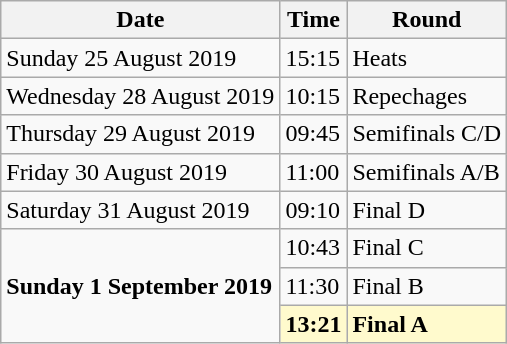<table class="wikitable">
<tr>
<th>Date</th>
<th>Time</th>
<th>Round</th>
</tr>
<tr>
<td>Sunday 25 August 2019</td>
<td>15:15</td>
<td>Heats</td>
</tr>
<tr>
<td>Wednesday 28 August 2019</td>
<td>10:15</td>
<td>Repechages</td>
</tr>
<tr>
<td>Thursday 29 August 2019</td>
<td>09:45</td>
<td>Semifinals C/D</td>
</tr>
<tr>
<td>Friday 30 August 2019</td>
<td>11:00</td>
<td>Semifinals A/B</td>
</tr>
<tr>
<td>Saturday 31 August 2019</td>
<td>09:10</td>
<td>Final D</td>
</tr>
<tr>
<td rowspan=3><strong>Sunday 1 September 2019</strong></td>
<td>10:43</td>
<td>Final C</td>
</tr>
<tr>
<td>11:30</td>
<td>Final B</td>
</tr>
<tr>
<td style=background:lemonchiffon><strong>13:21</strong></td>
<td style=background:lemonchiffon><strong>Final A</strong></td>
</tr>
</table>
